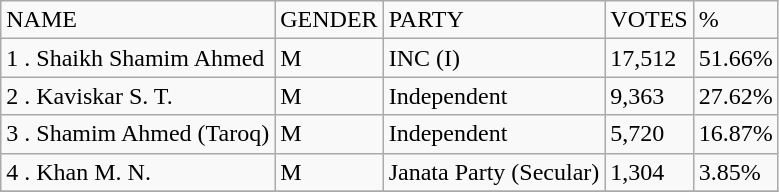<table class="wikitable">
<tr>
<td>NAME</td>
<td>GENDER</td>
<td>PARTY</td>
<td>VOTES</td>
<td>%</td>
</tr>
<tr>
<td>1 . Shaikh Shamim Ahmed</td>
<td>M</td>
<td>INC (I)</td>
<td>17,512</td>
<td>51.66%</td>
</tr>
<tr>
<td>2 . Kaviskar S. T.</td>
<td>M</td>
<td>Independent</td>
<td>9,363</td>
<td>27.62%</td>
</tr>
<tr>
<td>3 . Shamim Ahmed (Taroq)</td>
<td>M</td>
<td>Independent</td>
<td>5,720</td>
<td>16.87%</td>
</tr>
<tr>
<td>4 . Khan M. N.</td>
<td>M</td>
<td>Janata Party (Secular)</td>
<td>1,304</td>
<td>3.85%</td>
</tr>
<tr>
</tr>
</table>
